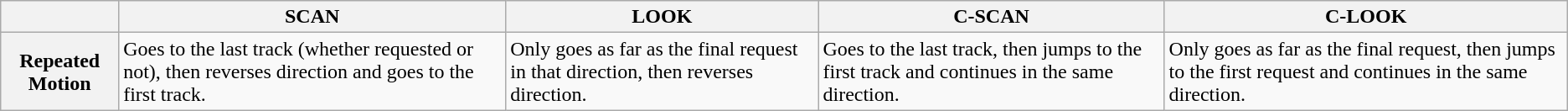<table class="wikitable mw-collapsible">
<tr>
<th></th>
<th>SCAN</th>
<th>LOOK</th>
<th>C-SCAN</th>
<th>C-LOOK</th>
</tr>
<tr>
<th>Repeated Motion</th>
<td>Goes to the last track (whether requested or not), then reverses direction and goes to the first track.</td>
<td>Only goes as far as the final request in that direction, then reverses direction.</td>
<td>Goes to the last track, then jumps to the first track and continues in the same direction.</td>
<td>Only goes as far as the final request, then jumps to the first request and continues in the same direction.</td>
</tr>
</table>
